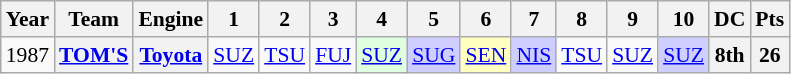<table class="wikitable" style="text-align:center; font-size:90%">
<tr>
<th>Year</th>
<th>Team</th>
<th>Engine</th>
<th>1</th>
<th>2</th>
<th>3</th>
<th>4</th>
<th>5</th>
<th>6</th>
<th>7</th>
<th>8</th>
<th>9</th>
<th>10</th>
<th>DC</th>
<th>Pts</th>
</tr>
<tr>
<td>1987</td>
<th><a href='#'>TOM'S</a></th>
<th><a href='#'>Toyota</a></th>
<td><a href='#'>SUZ</a></td>
<td><a href='#'>TSU</a></td>
<td><a href='#'>FUJ</a></td>
<td style="background:#DFFFDF;"><a href='#'>SUZ</a><br></td>
<td style="background:#CFCFFF;"><a href='#'>SUG</a><br></td>
<td style="background:#FFFFBF;"><a href='#'>SEN</a><br></td>
<td style="background:#CFCFFF;"><a href='#'>NIS</a><br></td>
<td><a href='#'>TSU</a></td>
<td><a href='#'>SUZ</a></td>
<td style="background:#CFCFFF;"><a href='#'>SUZ</a><br></td>
<th>8th</th>
<th>26</th>
</tr>
</table>
